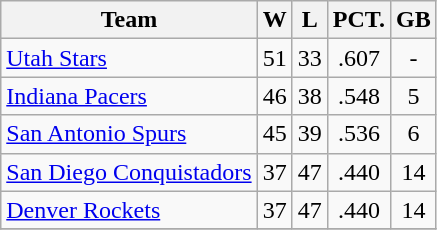<table class="wikitable" style="text-align: center;">
<tr>
<th>Team</th>
<th>W</th>
<th>L</th>
<th>PCT.</th>
<th>GB</th>
</tr>
<tr>
<td align="left"><a href='#'>Utah Stars</a></td>
<td>51</td>
<td>33</td>
<td>.607</td>
<td>-</td>
</tr>
<tr>
<td align="left"><a href='#'>Indiana Pacers</a></td>
<td>46</td>
<td>38</td>
<td>.548</td>
<td>5</td>
</tr>
<tr>
<td align="left"><a href='#'>San Antonio Spurs</a></td>
<td>45</td>
<td>39</td>
<td>.536</td>
<td>6</td>
</tr>
<tr>
<td align="left"><a href='#'>San Diego Conquistadors</a></td>
<td>37</td>
<td>47</td>
<td>.440</td>
<td>14</td>
</tr>
<tr>
<td align="left"><a href='#'>Denver Rockets</a></td>
<td>37</td>
<td>47</td>
<td>.440</td>
<td>14</td>
</tr>
<tr>
</tr>
</table>
